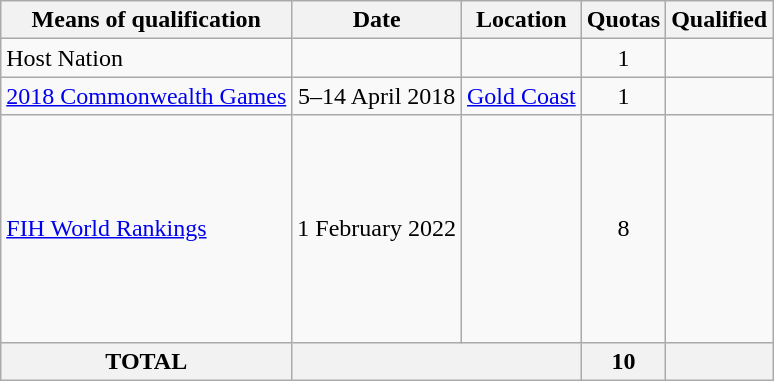<table class="wikitable">
<tr>
<th>Means of qualification</th>
<th>Date</th>
<th>Location</th>
<th>Quotas</th>
<th>Qualified</th>
</tr>
<tr>
<td>Host Nation</td>
<td></td>
<td></td>
<td align=center>1</td>
<td></td>
</tr>
<tr>
<td><a href='#'>2018 Commonwealth Games</a></td>
<td align=center>5–14 April 2018</td>
<td> <a href='#'>Gold Coast</a></td>
<td align=center>1</td>
<td></td>
</tr>
<tr>
<td><a href='#'>FIH World Rankings</a></td>
<td align=center>1 February 2022</td>
<td></td>
<td align=center>8</td>
<td><br><br><br><br><br><s></s><br><br><br></td>
</tr>
<tr>
<th>TOTAL</th>
<th colspan=2></th>
<th>10</th>
<th></th>
</tr>
</table>
